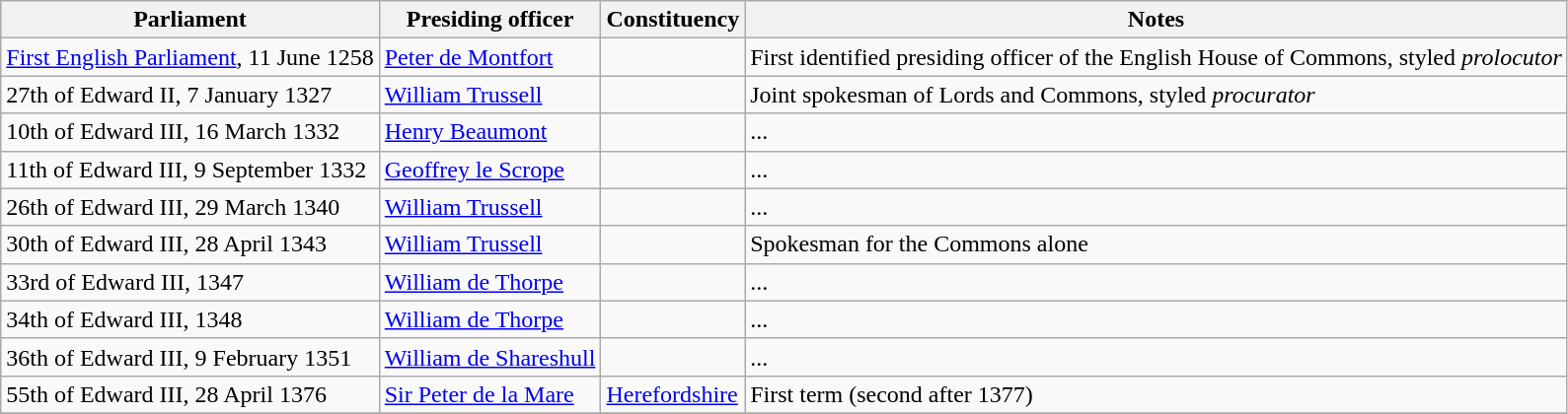<table class="wikitable sortable" border="1">
<tr>
<th>Parliament</th>
<th>Presiding officer</th>
<th>Constituency</th>
<th>Notes</th>
</tr>
<tr>
<td><a href='#'>First English Parliament</a>, 11 June 1258</td>
<td><a href='#'>Peter de Montfort</a></td>
<td></td>
<td>First identified presiding officer of the English House of Commons, styled <em>prolocutor</em></td>
</tr>
<tr>
<td>27th of Edward II, 7 January 1327</td>
<td><a href='#'>William Trussell</a></td>
<td></td>
<td>Joint spokesman of Lords and Commons, styled <em>procurator</em></td>
</tr>
<tr>
<td>10th of Edward III, 16 March 1332</td>
<td><a href='#'>Henry Beaumont</a></td>
<td></td>
<td>...</td>
</tr>
<tr>
<td>11th of Edward III, 9 September 1332</td>
<td><a href='#'>Geoffrey le Scrope</a></td>
<td></td>
<td>...</td>
</tr>
<tr>
<td>26th of Edward III, 29 March 1340</td>
<td><a href='#'>William Trussell</a></td>
<td></td>
<td>...</td>
</tr>
<tr>
<td>30th of Edward III, 28 April 1343</td>
<td><a href='#'>William Trussell</a></td>
<td></td>
<td>Spokesman for the Commons alone</td>
</tr>
<tr>
<td>33rd of Edward III, 1347</td>
<td><a href='#'>William de Thorpe</a></td>
<td></td>
<td>...</td>
</tr>
<tr>
<td>34th of Edward III, 1348</td>
<td><a href='#'>William de Thorpe</a></td>
<td></td>
<td>...</td>
</tr>
<tr>
<td>36th of Edward III, 9 February 1351</td>
<td><a href='#'>William de Shareshull</a></td>
<td></td>
<td>...</td>
</tr>
<tr>
<td>55th of Edward III, 28 April 1376</td>
<td><a href='#'>Sir Peter de la Mare</a></td>
<td><a href='#'>Herefordshire</a></td>
<td>First term (second after 1377)</td>
</tr>
<tr>
</tr>
</table>
